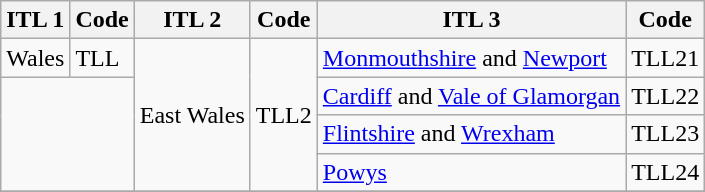<table class="wikitable">
<tr>
<th>ITL 1</th>
<th>Code</th>
<th>ITL 2</th>
<th>Code</th>
<th>ITL 3</th>
<th>Code</th>
</tr>
<tr>
<td>Wales</td>
<td>TLL</td>
<td rowspan="4">East Wales</td>
<td rowspan="4">TLL2</td>
<td><a href='#'>Monmouthshire</a> and <a href='#'>Newport</a></td>
<td>TLL21</td>
</tr>
<tr>
<td colspan="2" rowspan="3" align="center"></td>
<td><a href='#'>Cardiff</a> and <a href='#'>Vale of Glamorgan</a></td>
<td>TLL22</td>
</tr>
<tr>
<td><a href='#'>Flintshire</a> and <a href='#'>Wrexham</a></td>
<td>TLL23</td>
</tr>
<tr>
<td><a href='#'>Powys</a></td>
<td>TLL24</td>
</tr>
<tr>
</tr>
</table>
